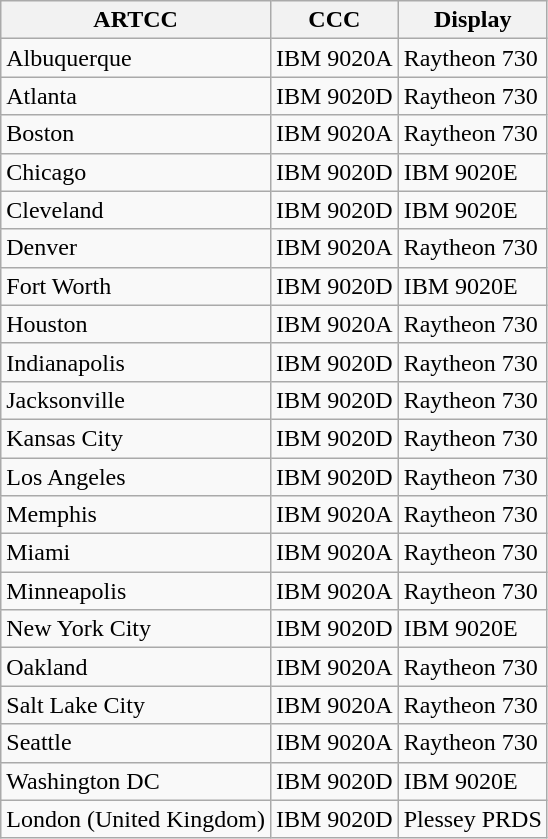<table class="wikitable">
<tr>
<th>ARTCC</th>
<th>CCC</th>
<th>Display</th>
</tr>
<tr>
<td>Albuquerque</td>
<td>IBM 9020A</td>
<td>Raytheon 730</td>
</tr>
<tr>
<td>Atlanta</td>
<td>IBM 9020D</td>
<td>Raytheon 730</td>
</tr>
<tr>
<td>Boston</td>
<td>IBM 9020A</td>
<td>Raytheon 730</td>
</tr>
<tr>
<td>Chicago</td>
<td>IBM 9020D</td>
<td>IBM 9020E</td>
</tr>
<tr>
<td>Cleveland</td>
<td>IBM 9020D</td>
<td>IBM 9020E</td>
</tr>
<tr>
<td>Denver</td>
<td>IBM 9020A</td>
<td>Raytheon 730</td>
</tr>
<tr>
<td>Fort Worth</td>
<td>IBM 9020D</td>
<td>IBM 9020E</td>
</tr>
<tr>
<td>Houston</td>
<td>IBM 9020A</td>
<td>Raytheon 730</td>
</tr>
<tr>
<td>Indianapolis</td>
<td>IBM 9020D</td>
<td>Raytheon 730</td>
</tr>
<tr>
<td>Jacksonville</td>
<td>IBM 9020D</td>
<td>Raytheon 730</td>
</tr>
<tr>
<td>Kansas City</td>
<td>IBM 9020D</td>
<td>Raytheon 730</td>
</tr>
<tr>
<td>Los Angeles</td>
<td>IBM 9020D</td>
<td>Raytheon 730</td>
</tr>
<tr>
<td>Memphis</td>
<td>IBM 9020A</td>
<td>Raytheon 730</td>
</tr>
<tr>
<td>Miami</td>
<td>IBM 9020A</td>
<td>Raytheon 730</td>
</tr>
<tr>
<td>Minneapolis</td>
<td>IBM 9020A</td>
<td>Raytheon 730</td>
</tr>
<tr>
<td>New York City</td>
<td>IBM 9020D</td>
<td>IBM 9020E</td>
</tr>
<tr>
<td>Oakland</td>
<td>IBM 9020A</td>
<td>Raytheon 730</td>
</tr>
<tr>
<td>Salt Lake City</td>
<td>IBM 9020A</td>
<td>Raytheon 730</td>
</tr>
<tr>
<td>Seattle</td>
<td>IBM 9020A</td>
<td>Raytheon 730</td>
</tr>
<tr>
<td>Washington DC</td>
<td>IBM 9020D</td>
<td>IBM 9020E</td>
</tr>
<tr>
<td>London (United Kingdom)</td>
<td>IBM 9020D</td>
<td>Plessey PRDS</td>
</tr>
</table>
